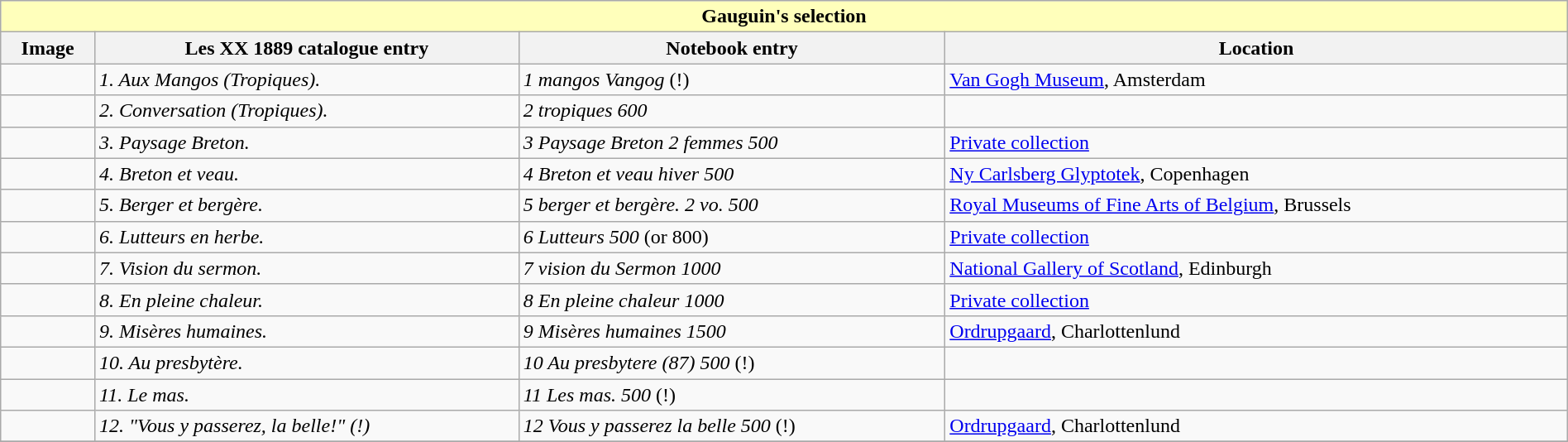<table class="wikitable" width="100%">
<tr>
<td colspan="100%" align="center" bgcolor="#ffffbb"><strong>Gauguin's selection</strong></td>
</tr>
<tr>
<th>Image</th>
<th>Les XX 1889 catalogue entry</th>
<th>Notebook entry</th>
<th>Location</th>
</tr>
<tr>
<td></td>
<td><em>1. Aux Mangos (Tropiques).</em></td>
<td><em>1  mangos  Vangog</em> (!)</td>
<td><a href='#'>Van Gogh Museum</a>, Amsterdam</td>
</tr>
<tr>
<td></td>
<td><em>2. Conversation (Tropiques).</em></td>
<td><em>2  tropiques  600</em></td>
<td></td>
</tr>
<tr>
<td></td>
<td><em>3. Paysage Breton.</em></td>
<td><em>3  Paysage Breton 2 femmes  500</em></td>
<td><a href='#'>Private collection</a></td>
</tr>
<tr>
<td></td>
<td><em>4. Breton et veau.</em></td>
<td><em>4  Breton et veau  hiver  500</em></td>
<td><a href='#'>Ny Carlsberg Glyptotek</a>, Copenhagen</td>
</tr>
<tr>
<td></td>
<td><em>5. Berger et bergère.</em></td>
<td><em>5  berger et bergère. 2 vo.  500</em></td>
<td><a href='#'>Royal Museums of Fine Arts of Belgium</a>, Brussels</td>
</tr>
<tr>
<td></td>
<td><em>6. Lutteurs en herbe.</em></td>
<td><em>6 Lutteurs  500</em> (or 800)</td>
<td><a href='#'>Private collection</a></td>
</tr>
<tr>
<td></td>
<td><em>7. Vision du sermon.</em></td>
<td><em>7  vision du Sermon  1000</em></td>
<td><a href='#'>National Gallery of Scotland</a>, Edinburgh</td>
</tr>
<tr>
<td></td>
<td><em>8. En pleine chaleur.</em></td>
<td><em>8  En pleine chaleur  1000</em></td>
<td><a href='#'>Private collection</a></td>
</tr>
<tr>
<td></td>
<td><em>9. Misères humaines.</em></td>
<td><em>9  Misères humaines  1500</em></td>
<td><a href='#'>Ordrupgaard</a>, Charlottenlund</td>
</tr>
<tr>
<td></td>
<td><em>10. Au presbytère.</em></td>
<td><em>10  Au presbytere (87)  500</em> (!)</td>
<td></td>
</tr>
<tr>
<td></td>
<td><em>11. Le mas.</em></td>
<td><em>11 Les mas.  500</em> (!)</td>
<td></td>
</tr>
<tr>
<td></td>
<td><em>12. "Vous y passerez, la belle!"  (!)</em></td>
<td><em>12  Vous y passerez la belle  500</em> (!)</td>
<td><a href='#'>Ordrupgaard</a>, Charlottenlund</td>
</tr>
<tr>
</tr>
</table>
